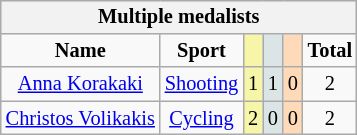<table class="wikitable" style="font-size:85%; float:left;">
<tr style="background:#efefef;">
<th colspan=7><strong>Multiple medalists</strong></th>
</tr>
<tr align=center>
<td><strong>Name</strong></td>
<td><strong>Sport</strong></td>
<td style="background:#f7f6a8;"></td>
<td style="background:#dce5e5;"></td>
<td style="background:#ffdab9;"></td>
<td><strong>Total</strong></td>
</tr>
<tr align=center>
<td><a href='#'>Anna Korakaki</a></td>
<td><a href='#'>Shooting</a></td>
<td style="background:#f7f6a8;">1</td>
<td style="background:#dce5e5;">1</td>
<td style="background:#ffdab9;">0</td>
<td>2</td>
</tr>
<tr align=center>
<td><a href='#'>Christos Volikakis</a></td>
<td><a href='#'>Cycling</a></td>
<td style="background:#f7f6a8;">2</td>
<td style="background:#dce5e5;">0</td>
<td style="background:#ffdab9;">0</td>
<td>2</td>
</tr>
</table>
